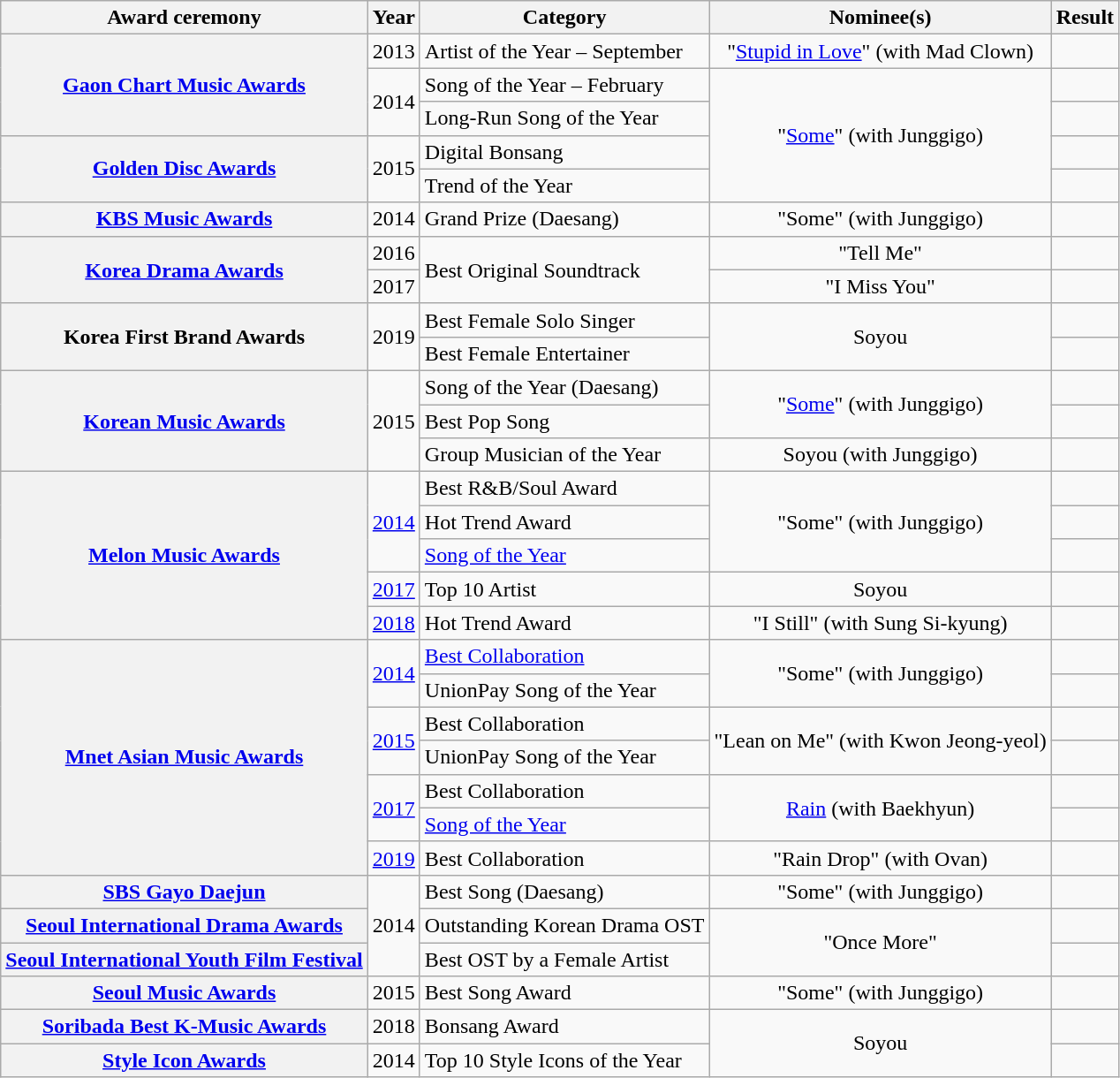<table class="wikitable plainrowheaders sortable" style="text-align:center">
<tr>
<th scope="col">Award ceremony</th>
<th scope="col">Year</th>
<th scope="col">Category</th>
<th>Nominee(s)</th>
<th scope="col">Result</th>
</tr>
<tr>
<th scope="row" rowspan="3"><a href='#'>Gaon Chart Music Awards</a></th>
<td>2013</td>
<td style="text-align:left">Artist of the Year – September</td>
<td style="text-align:center">"<a href='#'>Stupid in Love</a>" (with Mad Clown)</td>
<td></td>
</tr>
<tr>
<td rowspan="2">2014</td>
<td style="text-align:left">Song of the Year – February</td>
<td rowspan="4" style="text-align:center">"<a href='#'>Some</a>" (with Junggigo)</td>
<td></td>
</tr>
<tr>
<td style="text-align:left">Long-Run Song of the Year</td>
<td></td>
</tr>
<tr>
<th scope="row" rowspan="2"><a href='#'>Golden Disc Awards</a></th>
<td rowspan="2">2015</td>
<td style="text-align:left">Digital Bonsang</td>
<td></td>
</tr>
<tr>
<td style="text-align:left">Trend of the Year</td>
<td></td>
</tr>
<tr>
<th scope="row"><a href='#'>KBS Music Awards</a></th>
<td>2014</td>
<td style="text-align:left">Grand Prize (Daesang)</td>
<td style="text-align:center">"Some" (with Junggigo)</td>
<td></td>
</tr>
<tr>
<th scope="row" rowspan="2"><a href='#'>Korea Drama Awards</a></th>
<td>2016</td>
<td rowspan="2" style="text-align:left">Best Original Soundtrack</td>
<td style="text-align:center">"Tell Me"</td>
<td></td>
</tr>
<tr>
<td>2017</td>
<td style="text-align:center">"I Miss You"</td>
<td></td>
</tr>
<tr>
<th scope="row" rowspan="2">Korea First Brand Awards</th>
<td rowspan="2">2019</td>
<td style="text-align:left">Best Female Solo Singer</td>
<td rowspan="2" style="text-align:center">Soyou</td>
<td></td>
</tr>
<tr>
<td style="text-align:left">Best Female Entertainer</td>
<td></td>
</tr>
<tr>
<th scope="row" rowspan="3"><a href='#'>Korean Music Awards</a></th>
<td rowspan="3">2015</td>
<td style="text-align:left">Song of the Year (Daesang)</td>
<td rowspan="2" style="text-align:center">"<a href='#'>Some</a>" (with Junggigo)</td>
<td></td>
</tr>
<tr>
<td style="text-align:left">Best Pop Song</td>
<td></td>
</tr>
<tr>
<td style="text-align:left">Group Musician of the Year</td>
<td style="text-align:center">Soyou (with Junggigo)</td>
<td></td>
</tr>
<tr>
<th scope="row" rowspan="5"><a href='#'>Melon Music Awards</a></th>
<td rowspan="3"><a href='#'>2014</a></td>
<td style="text-align:left">Best R&B/Soul Award</td>
<td rowspan="3" style="text-align:center">"Some" (with Junggigo)</td>
<td></td>
</tr>
<tr>
<td style="text-align:left">Hot Trend Award</td>
<td></td>
</tr>
<tr>
<td style="text-align:left"><a href='#'>Song of the Year</a></td>
<td></td>
</tr>
<tr>
<td><a href='#'>2017</a></td>
<td style="text-align:left">Top 10 Artist</td>
<td style="text-align:center">Soyou</td>
<td></td>
</tr>
<tr>
<td><a href='#'>2018</a></td>
<td style="text-align:left">Hot Trend Award</td>
<td style="text-align:center">"I Still" (with Sung Si-kyung)</td>
<td></td>
</tr>
<tr>
<th scope="row" rowspan="7"><a href='#'>Mnet Asian Music Awards</a></th>
<td rowspan="2"><a href='#'>2014</a></td>
<td style="text-align:left"><a href='#'>Best Collaboration</a></td>
<td rowspan="2" style="text-align:center">"Some" (with Junggigo)</td>
<td></td>
</tr>
<tr>
<td style="text-align:left">UnionPay Song of the Year</td>
<td></td>
</tr>
<tr>
<td rowspan="2"><a href='#'>2015</a></td>
<td style="text-align:left">Best Collaboration</td>
<td rowspan="2" style="text-align:center">"Lean on Me" (with Kwon Jeong-yeol)</td>
<td></td>
</tr>
<tr>
<td style="text-align:left">UnionPay Song of the Year</td>
<td></td>
</tr>
<tr>
<td rowspan="2"><a href='#'>2017</a></td>
<td style="text-align:left">Best Collaboration</td>
<td rowspan="2" style="text-align:center"><a href='#'>Rain</a> (with Baekhyun)</td>
<td></td>
</tr>
<tr>
<td style="text-align:left"><a href='#'>Song of the Year</a></td>
<td></td>
</tr>
<tr>
<td><a href='#'>2019</a></td>
<td style="text-align:left">Best Collaboration</td>
<td style="text-align:center">"Rain Drop" (with Ovan)</td>
<td></td>
</tr>
<tr>
<th scope="row"><a href='#'>SBS Gayo Daejun</a></th>
<td rowspan="3">2014</td>
<td style="text-align:left">Best Song (Daesang)</td>
<td style="text-align:center">"Some" (with Junggigo)</td>
<td></td>
</tr>
<tr>
<th scope="row"><a href='#'>Seoul International Drama Awards</a></th>
<td style="text-align:left">Outstanding Korean Drama OST</td>
<td rowspan="2" style="text-align:center">"Once More"</td>
<td></td>
</tr>
<tr>
<th scope="row"><a href='#'>Seoul International Youth Film Festival</a></th>
<td style="text-align:left">Best OST by a Female Artist</td>
<td></td>
</tr>
<tr>
<th scope="row"><a href='#'>Seoul Music Awards</a></th>
<td>2015</td>
<td style="text-align:left">Best Song Award</td>
<td style="text-align:center">"Some" (with Junggigo)</td>
<td></td>
</tr>
<tr>
<th scope="row"><a href='#'>Soribada Best K-Music Awards</a></th>
<td>2018</td>
<td style="text-align:left">Bonsang Award</td>
<td rowspan="2" style="text-align:center">Soyou</td>
<td></td>
</tr>
<tr>
<th scope="row"><a href='#'>Style Icon Awards</a></th>
<td>2014</td>
<td style="text-align:left">Top 10 Style Icons of the Year</td>
<td></td>
</tr>
</table>
